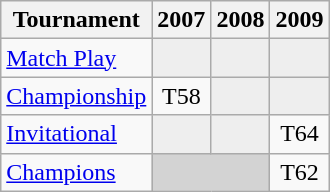<table class="wikitable" style="text-align:center;">
<tr>
<th>Tournament</th>
<th>2007</th>
<th>2008</th>
<th>2009</th>
</tr>
<tr>
<td align="left"><a href='#'>Match Play</a></td>
<td style="background:#eeeeee;"></td>
<td style="background:#eeeeee;"></td>
<td style="background:#eeeeee;"></td>
</tr>
<tr>
<td align="left"><a href='#'>Championship</a></td>
<td>T58</td>
<td style="background:#eeeeee;"></td>
<td style="background:#eeeeee;"></td>
</tr>
<tr>
<td align="left"><a href='#'>Invitational</a></td>
<td style="background:#eeeeee;"></td>
<td style="background:#eeeeee;"></td>
<td>T64</td>
</tr>
<tr>
<td align="left"><a href='#'>Champions</a></td>
<td colspan=2 style="background:#D3D3D3;"></td>
<td>T62</td>
</tr>
</table>
